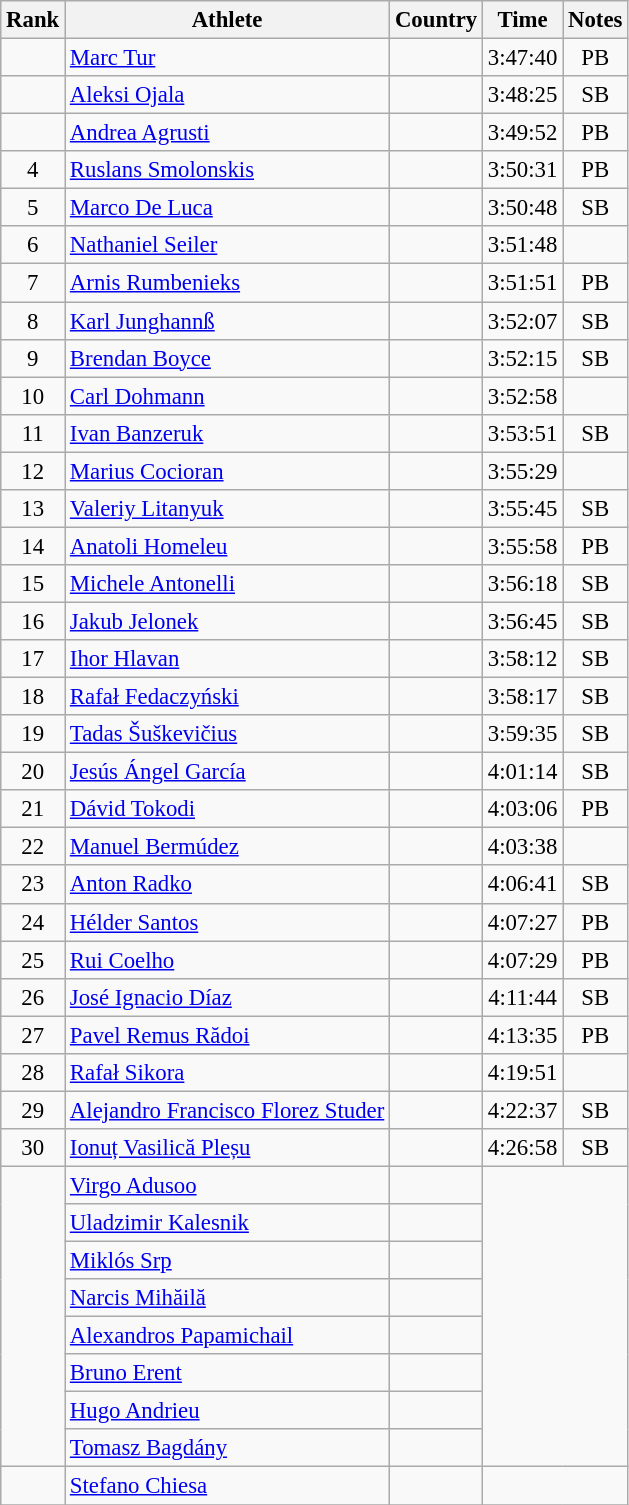<table class="wikitable sortable" style=" text-align:center; font-size:95%;">
<tr>
<th>Rank</th>
<th>Athlete</th>
<th>Country</th>
<th>Time</th>
<th>Notes</th>
</tr>
<tr>
<td></td>
<td align=left><a href='#'>Marc Tur</a></td>
<td align=left></td>
<td>3:47:40</td>
<td>PB</td>
</tr>
<tr>
<td></td>
<td align=left><a href='#'>Aleksi Ojala</a></td>
<td align=left></td>
<td>3:48:25</td>
<td>SB</td>
</tr>
<tr>
<td></td>
<td align=left><a href='#'>Andrea Agrusti</a></td>
<td align=left></td>
<td>3:49:52</td>
<td>PB</td>
</tr>
<tr>
<td>4</td>
<td align=left><a href='#'>Ruslans Smolonskis</a></td>
<td align=left></td>
<td>3:50:31</td>
<td>PB</td>
</tr>
<tr>
<td>5</td>
<td align=left><a href='#'>Marco De Luca</a></td>
<td align=left></td>
<td>3:50:48</td>
<td>SB</td>
</tr>
<tr>
<td>6</td>
<td align=left><a href='#'>Nathaniel Seiler</a></td>
<td align=left></td>
<td>3:51:48</td>
<td></td>
</tr>
<tr>
<td>7</td>
<td align=left><a href='#'>Arnis Rumbenieks</a></td>
<td align=left></td>
<td>3:51:51</td>
<td>PB</td>
</tr>
<tr>
<td>8</td>
<td align=left><a href='#'>Karl Junghannß</a></td>
<td align=left></td>
<td>3:52:07</td>
<td>SB</td>
</tr>
<tr>
<td>9</td>
<td align=left><a href='#'>Brendan Boyce</a></td>
<td align=left></td>
<td>3:52:15</td>
<td>SB</td>
</tr>
<tr>
<td>10</td>
<td align=left><a href='#'>Carl Dohmann</a></td>
<td align=left></td>
<td>3:52:58</td>
<td></td>
</tr>
<tr>
<td>11</td>
<td align=left><a href='#'>Ivan Banzeruk</a></td>
<td align=left></td>
<td>3:53:51</td>
<td>SB</td>
</tr>
<tr>
<td>12</td>
<td align=left><a href='#'>Marius Cocioran</a></td>
<td align=left></td>
<td>3:55:29</td>
<td></td>
</tr>
<tr>
<td>13</td>
<td align=left><a href='#'>Valeriy Litanyuk</a></td>
<td align=left></td>
<td>3:55:45</td>
<td>SB</td>
</tr>
<tr>
<td>14</td>
<td align=left><a href='#'>Anatoli Homeleu</a></td>
<td align=left></td>
<td>3:55:58</td>
<td>PB</td>
</tr>
<tr>
<td>15</td>
<td align=left><a href='#'>Michele Antonelli</a></td>
<td align=left></td>
<td>3:56:18</td>
<td>SB</td>
</tr>
<tr>
<td>16</td>
<td align=left><a href='#'>Jakub Jelonek</a></td>
<td align=left></td>
<td>3:56:45</td>
<td>SB</td>
</tr>
<tr>
<td>17</td>
<td align=left><a href='#'>Ihor Hlavan</a></td>
<td align=left></td>
<td>3:58:12</td>
<td>SB</td>
</tr>
<tr>
<td>18</td>
<td align=left><a href='#'>Rafał Fedaczyński</a></td>
<td align=left></td>
<td>3:58:17</td>
<td>SB</td>
</tr>
<tr>
<td>19</td>
<td align=left><a href='#'>Tadas Šuškevičius</a></td>
<td align=left></td>
<td>3:59:35</td>
<td>SB</td>
</tr>
<tr>
<td>20</td>
<td align=left><a href='#'>Jesús Ángel García</a></td>
<td align=left></td>
<td>4:01:14</td>
<td>SB</td>
</tr>
<tr>
<td>21</td>
<td align=left><a href='#'>Dávid Tokodi</a></td>
<td align=left></td>
<td>4:03:06</td>
<td>PB</td>
</tr>
<tr>
<td>22</td>
<td align=left><a href='#'>Manuel Bermúdez</a></td>
<td align=left></td>
<td>4:03:38</td>
<td></td>
</tr>
<tr>
<td>23</td>
<td align=left><a href='#'>Anton Radko</a></td>
<td align=left></td>
<td>4:06:41</td>
<td>SB</td>
</tr>
<tr>
<td>24</td>
<td align=left><a href='#'>Hélder Santos</a></td>
<td align=left></td>
<td>4:07:27</td>
<td>PB</td>
</tr>
<tr>
<td>25</td>
<td align=left><a href='#'>Rui Coelho</a></td>
<td align=left></td>
<td>4:07:29</td>
<td>PB</td>
</tr>
<tr>
<td>26</td>
<td align=left><a href='#'>José Ignacio Díaz</a></td>
<td align=left></td>
<td>4:11:44</td>
<td>SB</td>
</tr>
<tr>
<td>27</td>
<td align=left><a href='#'>Pavel Remus Rădoi</a></td>
<td align=left></td>
<td>4:13:35</td>
<td>PB</td>
</tr>
<tr>
<td>28</td>
<td align=left><a href='#'>Rafał Sikora</a></td>
<td align=left></td>
<td>4:19:51</td>
<td></td>
</tr>
<tr>
<td>29</td>
<td align=left><a href='#'>Alejandro Francisco Florez Studer</a></td>
<td align=left></td>
<td>4:22:37</td>
<td>SB</td>
</tr>
<tr>
<td>30</td>
<td align=left><a href='#'>Ionuț Vasilică Pleșu</a></td>
<td align=left></td>
<td>4:26:58</td>
<td>SB</td>
</tr>
<tr>
<td rowspan=8></td>
<td align=left><a href='#'>Virgo Adusoo</a></td>
<td align=left></td>
<td rowspan=8 colspan=2></td>
</tr>
<tr>
<td align=left><a href='#'>Uladzimir Kalesnik</a></td>
<td align=left></td>
</tr>
<tr>
<td align=left><a href='#'>Miklós Srp</a></td>
<td align=left></td>
</tr>
<tr>
<td align=left><a href='#'>Narcis Mihăilă</a></td>
<td align=left></td>
</tr>
<tr>
<td align=left><a href='#'>Alexandros Papamichail</a></td>
<td align=left></td>
</tr>
<tr>
<td align=left><a href='#'>Bruno Erent</a></td>
<td align=left></td>
</tr>
<tr>
<td align=left><a href='#'>Hugo Andrieu</a></td>
<td align=left></td>
</tr>
<tr>
<td align=left><a href='#'>Tomasz Bagdány</a></td>
<td align=left></td>
</tr>
<tr>
<td></td>
<td align=left><a href='#'>Stefano Chiesa</a></td>
<td align=left></td>
<td colspan=2></td>
</tr>
<tr>
</tr>
</table>
